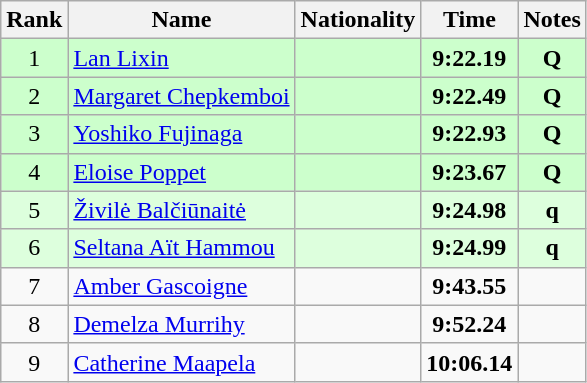<table class="wikitable sortable" style="text-align:center">
<tr>
<th>Rank</th>
<th>Name</th>
<th>Nationality</th>
<th>Time</th>
<th>Notes</th>
</tr>
<tr bgcolor=ccffcc>
<td>1</td>
<td align=left><a href='#'>Lan Lixin</a></td>
<td align=left></td>
<td><strong>9:22.19</strong></td>
<td><strong>Q</strong></td>
</tr>
<tr bgcolor=ccffcc>
<td>2</td>
<td align=left><a href='#'>Margaret Chepkemboi</a></td>
<td align=left></td>
<td><strong>9:22.49</strong></td>
<td><strong>Q</strong></td>
</tr>
<tr bgcolor=ccffcc>
<td>3</td>
<td align=left><a href='#'>Yoshiko Fujinaga</a></td>
<td align=left></td>
<td><strong>9:22.93</strong></td>
<td><strong>Q</strong></td>
</tr>
<tr bgcolor=ccffcc>
<td>4</td>
<td align=left><a href='#'>Eloise Poppet</a></td>
<td align=left></td>
<td><strong>9:23.67</strong></td>
<td><strong>Q</strong></td>
</tr>
<tr bgcolor=ddffdd>
<td>5</td>
<td align=left><a href='#'>Živilė Balčiūnaitė</a></td>
<td align=left></td>
<td><strong>9:24.98</strong></td>
<td><strong>q</strong></td>
</tr>
<tr bgcolor=ddffdd>
<td>6</td>
<td align=left><a href='#'>Seltana Aït Hammou</a></td>
<td align=left></td>
<td><strong>9:24.99</strong></td>
<td><strong>q</strong></td>
</tr>
<tr>
<td>7</td>
<td align=left><a href='#'>Amber Gascoigne</a></td>
<td align=left></td>
<td><strong>9:43.55</strong></td>
<td></td>
</tr>
<tr>
<td>8</td>
<td align=left><a href='#'>Demelza Murrihy</a></td>
<td align=left></td>
<td><strong>9:52.24</strong></td>
<td></td>
</tr>
<tr>
<td>9</td>
<td align=left><a href='#'>Catherine Maapela</a></td>
<td align=left></td>
<td><strong>10:06.14</strong></td>
<td></td>
</tr>
</table>
